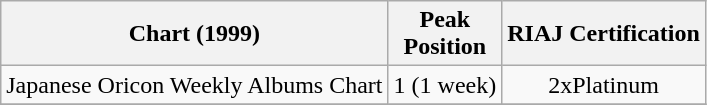<table class="wikitable">
<tr>
<th align="left">Chart (1999)</th>
<th align="center">Peak<br>Position</th>
<th align="center">RIAJ Certification</th>
</tr>
<tr>
<td align="left">Japanese Oricon Weekly Albums Chart</td>
<td align="center">1 (1 week)</td>
<td align="center">2xPlatinum</td>
</tr>
<tr>
</tr>
</table>
